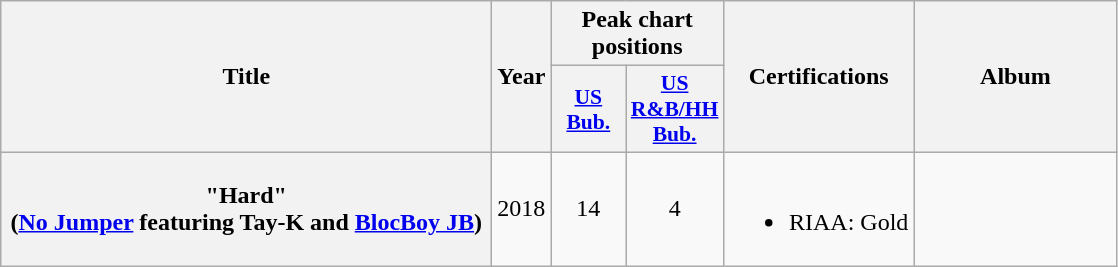<table class="wikitable plainrowheaders" style="text-align:center;">
<tr>
<th scope="col" rowspan="2" style="width:20em;">Title</th>
<th scope="col" rowspan="2" style="width:1em;">Year</th>
<th scope="col" colspan="2">Peak chart positions</th>
<th scope="col" rowspan="2">Certifications</th>
<th scope="col" rowspan="2" style="width:8em;">Album</th>
</tr>
<tr>
<th scope="col" style="width:3em;font-size:90%;"><a href='#'>US<br>Bub.</a><br></th>
<th scope="col" style="width:3em;font-size:90%;"><a href='#'>US<br>R&B/HH<br>Bub.</a><br></th>
</tr>
<tr>
<th scope="row">"Hard"<br><span>(<a href='#'>No Jumper</a> featuring Tay-K and <a href='#'>BlocBoy JB</a>)</span></th>
<td>2018</td>
<td>14</td>
<td>4</td>
<td><br><ul><li>RIAA: Gold</li></ul></td>
<td></td>
</tr>
</table>
